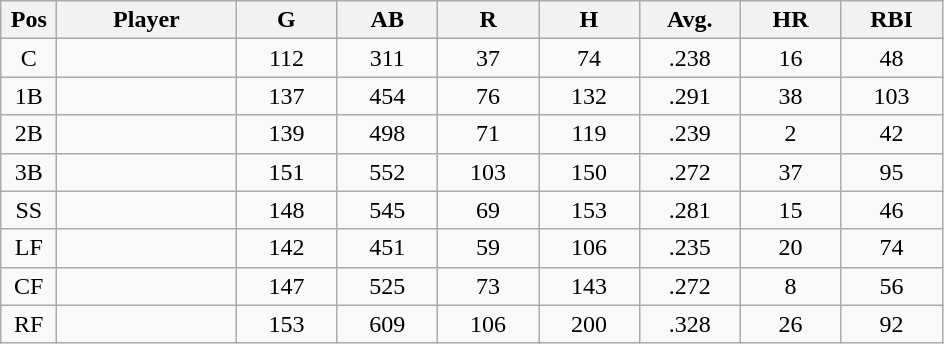<table class="wikitable sortable">
<tr>
<th bgcolor="#DDDDFF" width="5%">Pos</th>
<th bgcolor="#DDDDFF" width="16%">Player</th>
<th bgcolor="#DDDDFF" width="9%">G</th>
<th bgcolor="#DDDDFF" width="9%">AB</th>
<th bgcolor="#DDDDFF" width="9%">R</th>
<th bgcolor="#DDDDFF" width="9%">H</th>
<th bgcolor="#DDDDFF" width="9%">Avg.</th>
<th bgcolor="#DDDDFF" width="9%">HR</th>
<th bgcolor="#DDDDFF" width="9%">RBI</th>
</tr>
<tr align="center">
<td>C</td>
<td></td>
<td>112</td>
<td>311</td>
<td>37</td>
<td>74</td>
<td>.238</td>
<td>16</td>
<td>48</td>
</tr>
<tr align="center">
<td>1B</td>
<td></td>
<td>137</td>
<td>454</td>
<td>76</td>
<td>132</td>
<td>.291</td>
<td>38</td>
<td>103</td>
</tr>
<tr align="center">
<td>2B</td>
<td></td>
<td>139</td>
<td>498</td>
<td>71</td>
<td>119</td>
<td>.239</td>
<td>2</td>
<td>42</td>
</tr>
<tr align="center">
<td>3B</td>
<td></td>
<td>151</td>
<td>552</td>
<td>103</td>
<td>150</td>
<td>.272</td>
<td>37</td>
<td>95</td>
</tr>
<tr align="center">
<td>SS</td>
<td></td>
<td>148</td>
<td>545</td>
<td>69</td>
<td>153</td>
<td>.281</td>
<td>15</td>
<td>46</td>
</tr>
<tr align="center">
<td>LF</td>
<td></td>
<td>142</td>
<td>451</td>
<td>59</td>
<td>106</td>
<td>.235</td>
<td>20</td>
<td>74</td>
</tr>
<tr align="center">
<td>CF</td>
<td></td>
<td>147</td>
<td>525</td>
<td>73</td>
<td>143</td>
<td>.272</td>
<td>8</td>
<td>56</td>
</tr>
<tr align="center">
<td>RF</td>
<td></td>
<td>153</td>
<td>609</td>
<td>106</td>
<td>200</td>
<td>.328</td>
<td>26</td>
<td>92</td>
</tr>
</table>
